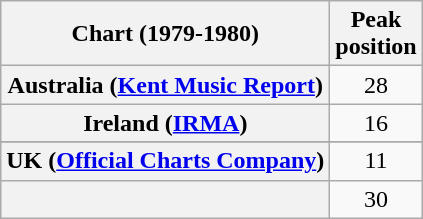<table class="wikitable sortable plainrowheaders" style="text-align:center">
<tr>
<th scope="col">Chart (1979-1980)</th>
<th scope="col">Peak<br>position</th>
</tr>
<tr>
<th scope="row">Australia (<a href='#'>Kent Music Report</a>)</th>
<td>28</td>
</tr>
<tr>
<th scope="row">Ireland (<a href='#'>IRMA</a>)</th>
<td>16</td>
</tr>
<tr>
</tr>
<tr>
<th scope="row">UK (<a href='#'>Official Charts Company</a>)</th>
<td>11</td>
</tr>
<tr>
<th scope="row"></th>
<td>30</td>
</tr>
</table>
